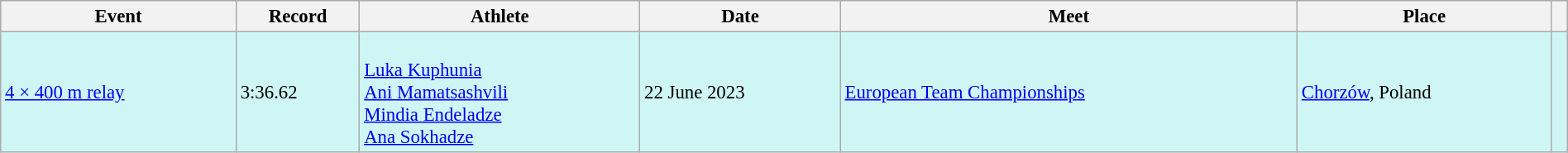<table class="wikitable" style="font-size:95%; width: 100%;">
<tr>
<th>Event</th>
<th>Record</th>
<th>Athlete</th>
<th>Date</th>
<th>Meet</th>
<th>Place</th>
<th></th>
</tr>
<tr bgcolor="#CEF6F5">
<td><a href='#'>4 × 400 m relay</a></td>
<td>3:36.62</td>
<td><br><a href='#'>Luka Kuphunia</a><br><a href='#'>Ani Mamatsashvili</a><br><a href='#'>Mindia Endeladze</a><br><a href='#'>Ana Sokhadze</a></td>
<td>22 June 2023</td>
<td><a href='#'>European Team Championships</a></td>
<td><a href='#'>Chorzów</a>, Poland</td>
<td></td>
</tr>
</table>
